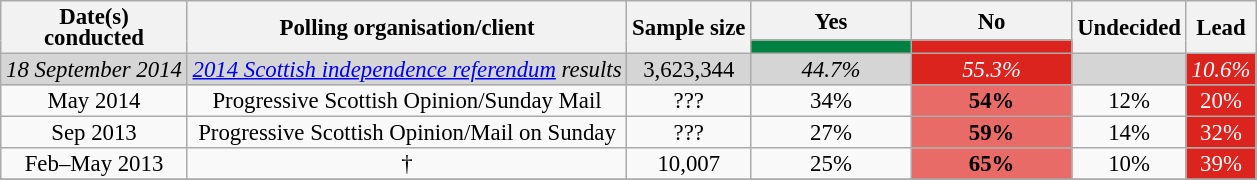<table class="wikitable sortable" style="text-align: center; line-height: 14px; font-size: 95%;">
<tr>
<th rowspan="2">Date(s)<br>conducted</th>
<th rowspan="2">Polling organisation/client</th>
<th rowspan="2">Sample size</th>
<th>Yes</th>
<th>No</th>
<th rowspan="2">Undecided</th>
<th rowspan="2">Lead</th>
</tr>
<tr>
<th class="unsortable" style="background: rgb(0, 129, 66); width: 100px; color: white;"></th>
<th class="unsortable" style="background: rgb(220, 36, 31); width: 100px; color: white;"></th>
</tr>
<tr>
<td data-sort-value="2014-09-17" style="background:#D5D5D5"><em>18 September 2014</em></td>
<td style="background:#D5D5D5"><em><a href='#'>2014 Scottish independence referendum</a> results</em></td>
<td style="background:#D5D5D5">3,623,344</td>
<td style="background:#D5D5D5"><em>44.7%</em></td>
<td style="background: rgb(220, 36, 31); color:white;"><em>55.3%</em></td>
<td style="background:#D5D5D5"></td>
<td style="background: rgb(220, 36, 31); color: white;"><em>10.6%</em></td>
</tr>
<tr>
<td data-sort-value="2014-05-11">May 2014</td>
<td>Progressive Scottish Opinion/Sunday Mail</td>
<td>???</td>
<td>34%</td>
<td style="background: rgb(233, 107, 103);"><strong>54%</strong></td>
<td>12%</td>
<td style="background: rgb(220, 36, 31); color: white;">20%</td>
</tr>
<tr>
<td data-sort-value="2013-09-18">Sep 2013</td>
<td>Progressive Scottish Opinion/Mail on Sunday</td>
<td>???</td>
<td>27%</td>
<td style="background: rgb(233, 107, 103);"><strong>59%</strong></td>
<td>14%</td>
<td style="background: rgb(220, 36, 31); color: white;">32%</td>
</tr>
<tr>
<td data-sort-value="2013-05-09">Feb–May 2013</td>
<td>†</td>
<td>10,007</td>
<td>25%</td>
<td style="background: rgb(233, 107, 103);"><strong>65%</strong></td>
<td>10%</td>
<td style="background: rgb(220, 36, 31); color: white;">39%</td>
</tr>
<tr>
</tr>
</table>
